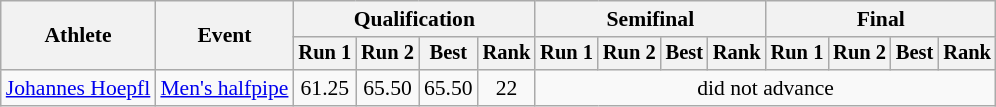<table class="wikitable" style="font-size:90%">
<tr>
<th rowspan="2">Athlete</th>
<th rowspan="2">Event</th>
<th colspan="4">Qualification</th>
<th colspan="4">Semifinal</th>
<th colspan="4">Final</th>
</tr>
<tr style="font-size:95%">
<th>Run 1</th>
<th>Run 2</th>
<th>Best</th>
<th>Rank</th>
<th>Run 1</th>
<th>Run 2</th>
<th>Best</th>
<th>Rank</th>
<th>Run 1</th>
<th>Run 2</th>
<th>Best</th>
<th>Rank</th>
</tr>
<tr align=center>
<td align=left><a href='#'>Johannes Hoepfl</a></td>
<td align=left><a href='#'>Men's halfpipe</a></td>
<td>61.25</td>
<td>65.50</td>
<td>65.50</td>
<td>22</td>
<td colspan=8>did not advance</td>
</tr>
</table>
